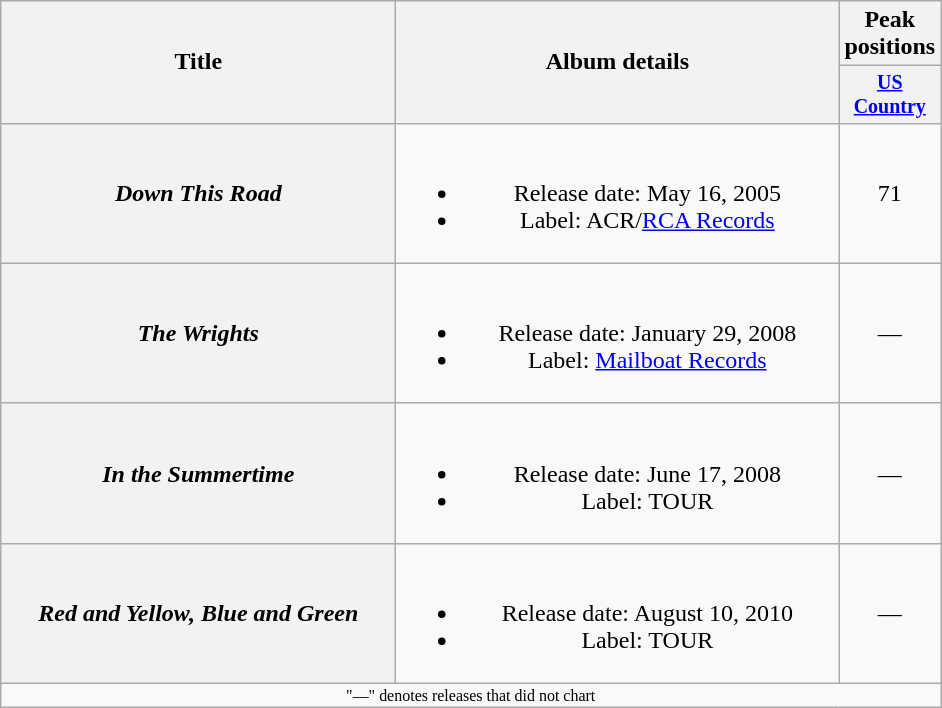<table class="wikitable plainrowheaders" style="text-align:center;">
<tr>
<th rowspan="2" style="width:16em;">Title</th>
<th rowspan="2" style="width:18em;">Album details</th>
<th>Peak positions</th>
</tr>
<tr style="font-size:smaller;">
<th style="width:60px;"><a href='#'>US Country</a></th>
</tr>
<tr>
<th scope="row"><em>Down This Road</em></th>
<td><br><ul><li>Release date: May 16, 2005</li><li>Label: ACR/<a href='#'>RCA Records</a></li></ul></td>
<td>71</td>
</tr>
<tr>
<th scope="row"><em>The Wrights</em></th>
<td><br><ul><li>Release date: January 29, 2008</li><li>Label: <a href='#'>Mailboat Records</a></li></ul></td>
<td>—</td>
</tr>
<tr>
<th scope="row"><em>In the Summertime</em></th>
<td><br><ul><li>Release date: June 17, 2008</li><li>Label: TOUR</li></ul></td>
<td>—</td>
</tr>
<tr>
<th scope="row"><em>Red and Yellow, Blue and Green</em></th>
<td><br><ul><li>Release date: August 10, 2010</li><li>Label: TOUR</li></ul></td>
<td>—</td>
</tr>
<tr>
<td colspan="3" style="font-size:8pt">"—" denotes releases that did not chart</td>
</tr>
</table>
